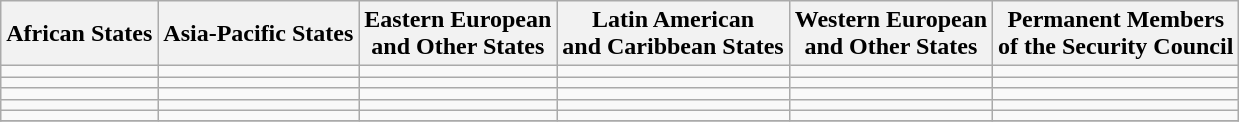<table class="wikitable">
<tr>
<th>African States</th>
<th>Asia-Pacific States</th>
<th>Eastern European <br> and Other States</th>
<th>Latin American <br> and Caribbean States</th>
<th>Western European <br> and Other States</th>
<th>Permanent Members <br> of the Security Council</th>
</tr>
<tr>
<td></td>
<td></td>
<td></td>
<td></td>
<td></td>
<td></td>
</tr>
<tr>
<td></td>
<td></td>
<td></td>
<td></td>
<td></td>
<td></td>
</tr>
<tr>
<td></td>
<td></td>
<td></td>
<td></td>
<td></td>
<td></td>
</tr>
<tr>
<td></td>
<td></td>
<td></td>
<td></td>
<td></td>
<td></td>
</tr>
<tr>
<td></td>
<td></td>
<td></td>
<td></td>
<td></td>
<td></td>
</tr>
<tr>
</tr>
</table>
